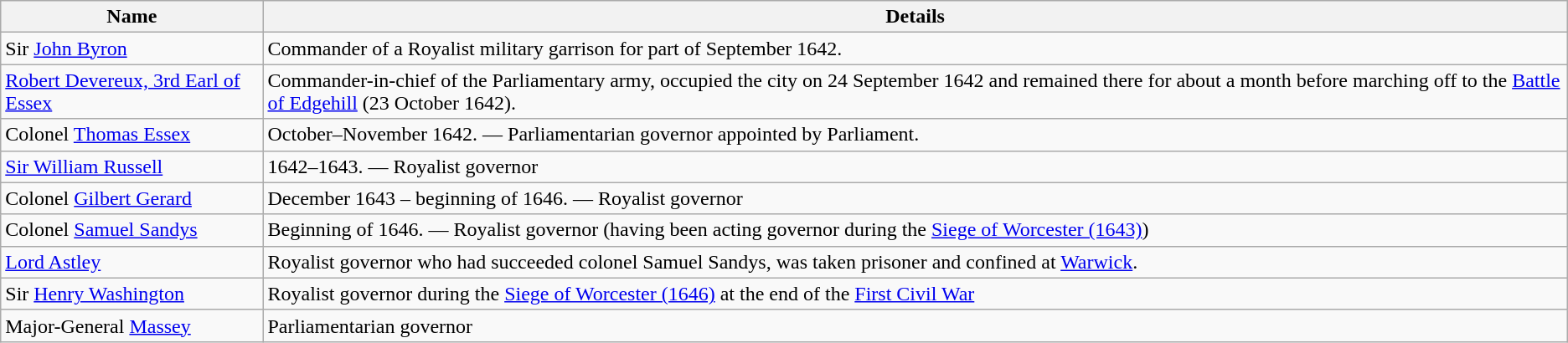<table class="wikitable">
<tr>
<th>Name</th>
<th>Details</th>
</tr>
<tr>
<td>Sir <a href='#'>John Byron</a></td>
<td>Commander of a Royalist military garrison for part of September 1642.</td>
</tr>
<tr>
<td><a href='#'>Robert Devereux, 3rd Earl of Essex</a></td>
<td>Commander-in-chief of the Parliamentary army, occupied the city on 24 September 1642 and remained there for about a month before marching off to the <a href='#'>Battle of Edgehill</a> (23 October 1642).</td>
</tr>
<tr>
<td>Colonel <a href='#'>Thomas Essex</a></td>
<td>October–November 1642. —  Parliamentarian governor appointed by Parliament.</td>
</tr>
<tr>
<td><a href='#'>Sir William Russell</a></td>
<td>1642–1643. — Royalist governor</td>
</tr>
<tr>
<td>Colonel <a href='#'>Gilbert Gerard</a></td>
<td>December 1643 – beginning of 1646. — Royalist governor</td>
</tr>
<tr>
<td>Colonel <a href='#'>Samuel Sandys</a></td>
<td>Beginning of 1646. — Royalist governor (having been acting governor during the <a href='#'>Siege of Worcester (1643)</a>)</td>
</tr>
<tr>
<td><a href='#'>Lord Astley</a></td>
<td>Royalist governor who had succeeded colonel Samuel Sandys, was taken prisoner and confined at <a href='#'>Warwick</a>.</td>
</tr>
<tr>
<td>Sir <a href='#'>Henry Washington</a></td>
<td>Royalist governor during the <a href='#'>Siege of Worcester (1646)</a> at the end of the <a href='#'>First Civil War</a></td>
</tr>
<tr>
<td>Major-General <a href='#'>Massey</a></td>
<td>Parliamentarian governor</td>
</tr>
</table>
